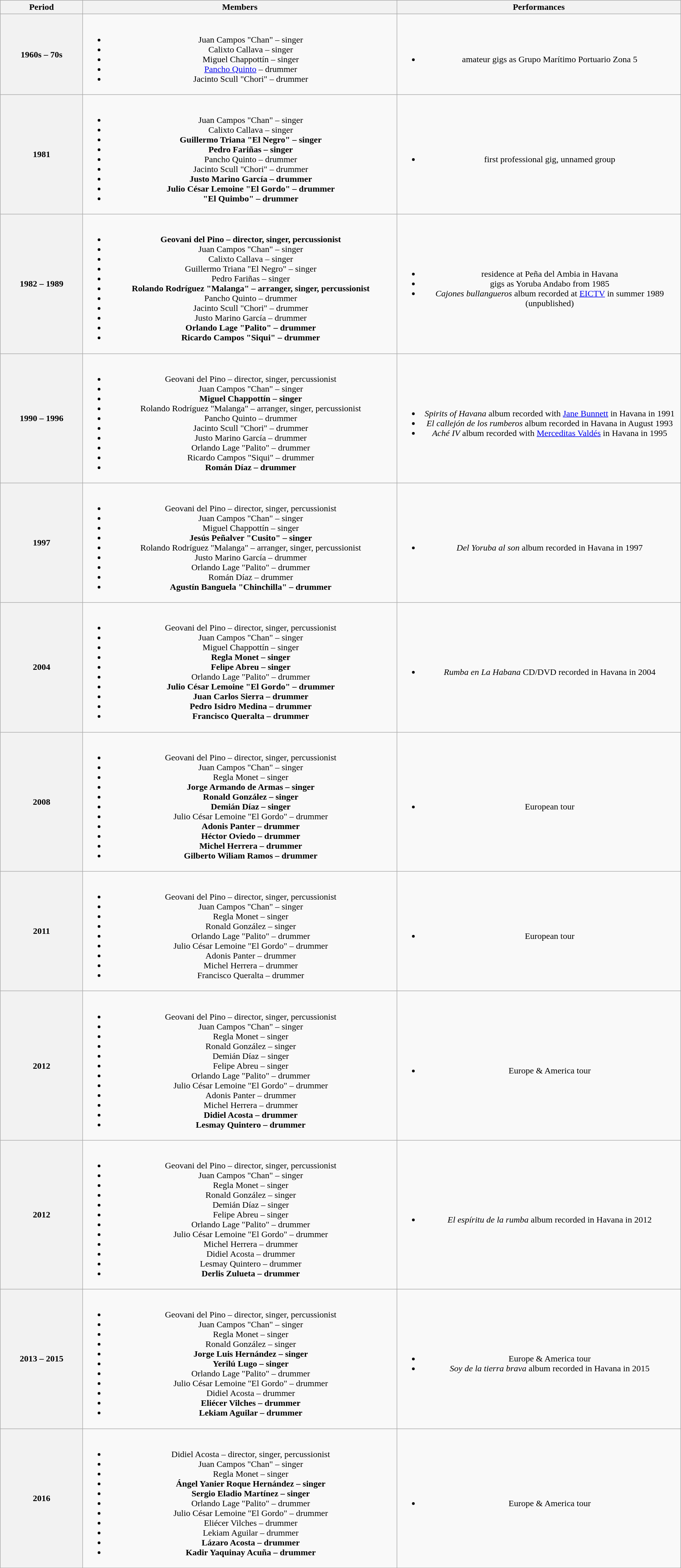<table class="wikitable plainrowheaders" style="text-align:center;">
<tr>
<th scope="col" style="width:10em;">Period</th>
<th scope="col" style="width:40em;">Members</th>
<th scope="col" style="width:36em;">Performances</th>
</tr>
<tr>
<th scope="col">1960s – 70s</th>
<td><br><ul><li>Juan Campos "Chan" – singer</li><li>Calixto Callava – singer</li><li>Miguel Chappottín – singer</li><li><a href='#'>Pancho Quinto</a> – drummer</li><li>Jacinto Scull "Chori" – drummer</li></ul></td>
<td><br><ul><li>amateur gigs as Grupo Marítimo Portuario Zona 5</li></ul></td>
</tr>
<tr>
<th scope="col">1981</th>
<td><br><ul><li>Juan Campos "Chan" – singer</li><li>Calixto Callava – singer</li><li><strong>Guillermo Triana "El Negro" – singer</strong></li><li><strong>Pedro Fariñas – singer</strong></li><li>Pancho Quinto – drummer</li><li>Jacinto Scull "Chori" – drummer</li><li><strong>Justo Marino García – drummer</strong></li><li><strong>Julio César Lemoine "El Gordo" – drummer</strong></li><li><strong>"El Quimbo" – drummer</strong></li></ul></td>
<td><br><ul><li>first professional gig, unnamed group</li></ul></td>
</tr>
<tr>
<th scope="col">1982 – 1989</th>
<td><br><ul><li><strong>Geovani del Pino – director, singer, percussionist</strong></li><li>Juan Campos "Chan" – singer</li><li>Calixto Callava – singer</li><li>Guillermo Triana "El Negro" – singer</li><li>Pedro Fariñas – singer</li><li><strong>Rolando Rodríguez "Malanga" – arranger, singer, percussionist</strong></li><li>Pancho Quinto – drummer</li><li>Jacinto Scull "Chori" – drummer</li><li>Justo Marino García – drummer</li><li><strong>Orlando Lage "Palito" – drummer</strong></li><li><strong>Ricardo Campos "Siqui" – drummer</strong></li></ul></td>
<td><br><ul><li>residence at Peña del Ambia in Havana</li><li>gigs as Yoruba Andabo from 1985</li><li><em>Cajones bullangueros</em> album recorded at <a href='#'>EICTV</a> in summer 1989 (unpublished)</li></ul></td>
</tr>
<tr>
<th scope="col">1990 – 1996</th>
<td><br><ul><li>Geovani del Pino – director, singer, percussionist</li><li>Juan Campos "Chan" – singer</li><li><strong>Miguel Chappottín – singer</strong></li><li>Rolando Rodríguez "Malanga" – arranger, singer, percussionist</li><li>Pancho Quinto – drummer</li><li>Jacinto Scull "Chori" – drummer</li><li>Justo Marino García – drummer</li><li>Orlando Lage "Palito" – drummer</li><li>Ricardo Campos "Siqui" – drummer</li><li><strong>Román Díaz – drummer</strong></li></ul></td>
<td><br><ul><li><em>Spirits of Havana</em> album recorded with <a href='#'>Jane Bunnett</a> in Havana in 1991</li><li><em>El callejón de los rumberos</em> album recorded in Havana in August 1993</li><li><em>Aché IV</em> album recorded with <a href='#'>Merceditas Valdés</a> in Havana in 1995</li></ul></td>
</tr>
<tr>
<th scope="col">1997</th>
<td><br><ul><li>Geovani del Pino – director, singer, percussionist</li><li>Juan Campos "Chan" – singer</li><li>Miguel Chappottín – singer</li><li><strong>Jesús Peñalver "Cusito" – singer</strong></li><li>Rolando Rodríguez "Malanga" – arranger, singer, percussionist</li><li>Justo Marino García – drummer</li><li>Orlando Lage "Palito" – drummer</li><li>Román Díaz – drummer</li><li><strong>Agustín Banguela "Chinchilla" – drummer</strong></li></ul></td>
<td><br><ul><li><em>Del Yoruba al son</em> album recorded in Havana in 1997</li></ul></td>
</tr>
<tr>
<th scope="col">2004</th>
<td><br><ul><li>Geovani del Pino – director, singer, percussionist</li><li>Juan Campos "Chan" – singer</li><li>Miguel Chappottín – singer</li><li><strong>Regla Monet – singer</strong></li><li><strong>Felipe Abreu – singer</strong></li><li>Orlando Lage "Palito" – drummer</li><li><strong>Julio César Lemoine "El Gordo" – drummer</strong></li><li><strong>Juan Carlos Sierra – drummer</strong></li><li><strong>Pedro Isidro Medina – drummer</strong></li><li><strong>Francisco Queralta – drummer</strong></li></ul></td>
<td><br><ul><li><em>Rumba en La Habana</em> CD/DVD recorded in Havana in 2004</li></ul></td>
</tr>
<tr>
<th scope="col">2008</th>
<td><br><ul><li>Geovani del Pino – director, singer, percussionist</li><li>Juan Campos "Chan" – singer</li><li>Regla Monet – singer</li><li><strong>Jorge Armando de Armas – singer</strong></li><li><strong>Ronald González – singer</strong></li><li><strong>Demián Díaz – singer</strong></li><li>Julio César Lemoine "El Gordo" – drummer</li><li><strong>Adonis Panter – drummer</strong></li><li><strong>Héctor Oviedo – drummer</strong></li><li><strong>Michel Herrera – drummer</strong></li><li><strong>Gilberto Wiliam Ramos – drummer</strong></li></ul></td>
<td><br><ul><li>European tour</li></ul></td>
</tr>
<tr>
<th scope="col">2011</th>
<td><br><ul><li>Geovani del Pino – director, singer, percussionist</li><li>Juan Campos "Chan" – singer</li><li>Regla Monet – singer</li><li>Ronald González – singer</li><li>Orlando Lage "Palito" – drummer</li><li>Julio César Lemoine "El Gordo" – drummer</li><li>Adonis Panter – drummer</li><li>Michel Herrera – drummer</li><li>Francisco Queralta – drummer</li></ul></td>
<td><br><ul><li>European tour</li></ul></td>
</tr>
<tr>
<th scope="col">2012</th>
<td><br><ul><li>Geovani del Pino – director, singer, percussionist</li><li>Juan Campos "Chan" – singer</li><li>Regla Monet – singer</li><li>Ronald González – singer</li><li>Demián Díaz – singer</li><li>Felipe Abreu – singer</li><li>Orlando Lage "Palito" – drummer</li><li>Julio César Lemoine "El Gordo" – drummer</li><li>Adonis Panter – drummer</li><li>Michel Herrera – drummer</li><li><strong>Didiel Acosta – drummer</strong></li><li><strong>Lesmay Quintero – drummer</strong></li></ul></td>
<td><br><ul><li>Europe & America tour</li></ul></td>
</tr>
<tr>
<th scope="col">2012</th>
<td><br><ul><li>Geovani del Pino – director, singer, percussionist</li><li>Juan Campos "Chan" – singer</li><li>Regla Monet – singer</li><li>Ronald González – singer</li><li>Demián Díaz – singer</li><li>Felipe Abreu – singer</li><li>Orlando Lage "Palito" – drummer</li><li>Julio César Lemoine "El Gordo" – drummer</li><li>Michel Herrera – drummer</li><li>Didiel Acosta – drummer</li><li>Lesmay Quintero – drummer</li><li><strong>Derlis Zulueta – drummer</strong></li></ul></td>
<td><br><ul><li><em>El espíritu de la rumba</em> album recorded in Havana in 2012</li></ul></td>
</tr>
<tr>
<th scope="col">2013 – 2015</th>
<td><br><ul><li>Geovani del Pino – director, singer, percussionist</li><li>Juan Campos "Chan" – singer</li><li>Regla Monet – singer</li><li>Ronald González – singer</li><li><strong>Jorge Luis Hernández – singer</strong></li><li><strong>Yerilú Lugo – singer</strong></li><li>Orlando Lage "Palito" – drummer</li><li>Julio César Lemoine "El Gordo" – drummer</li><li>Didiel Acosta – drummer</li><li><strong>Eliécer Vilches – drummer</strong></li><li><strong>Lekiam Aguilar – drummer</strong></li></ul></td>
<td><br><ul><li>Europe & America tour</li><li><em>Soy de la tierra brava</em> album recorded in Havana in 2015</li></ul></td>
</tr>
<tr>
<th scope="col">2016</th>
<td><br><ul><li>Didiel Acosta – director, singer, percussionist</li><li>Juan Campos "Chan" – singer</li><li>Regla Monet – singer</li><li><strong>Ángel Yanier Roque Hernández – singer</strong></li><li><strong>Sergio Eladio Martínez – singer</strong></li><li>Orlando Lage "Palito" – drummer</li><li>Julio César Lemoine "El Gordo" – drummer</li><li>Eliécer Vilches – drummer</li><li>Lekiam Aguilar – drummer</li><li><strong>Lázaro Acosta – drummer</strong></li><li><strong>Kadir Yaquinay Acuña – drummer</strong></li></ul></td>
<td><br><ul><li>Europe & America tour</li></ul></td>
</tr>
</table>
